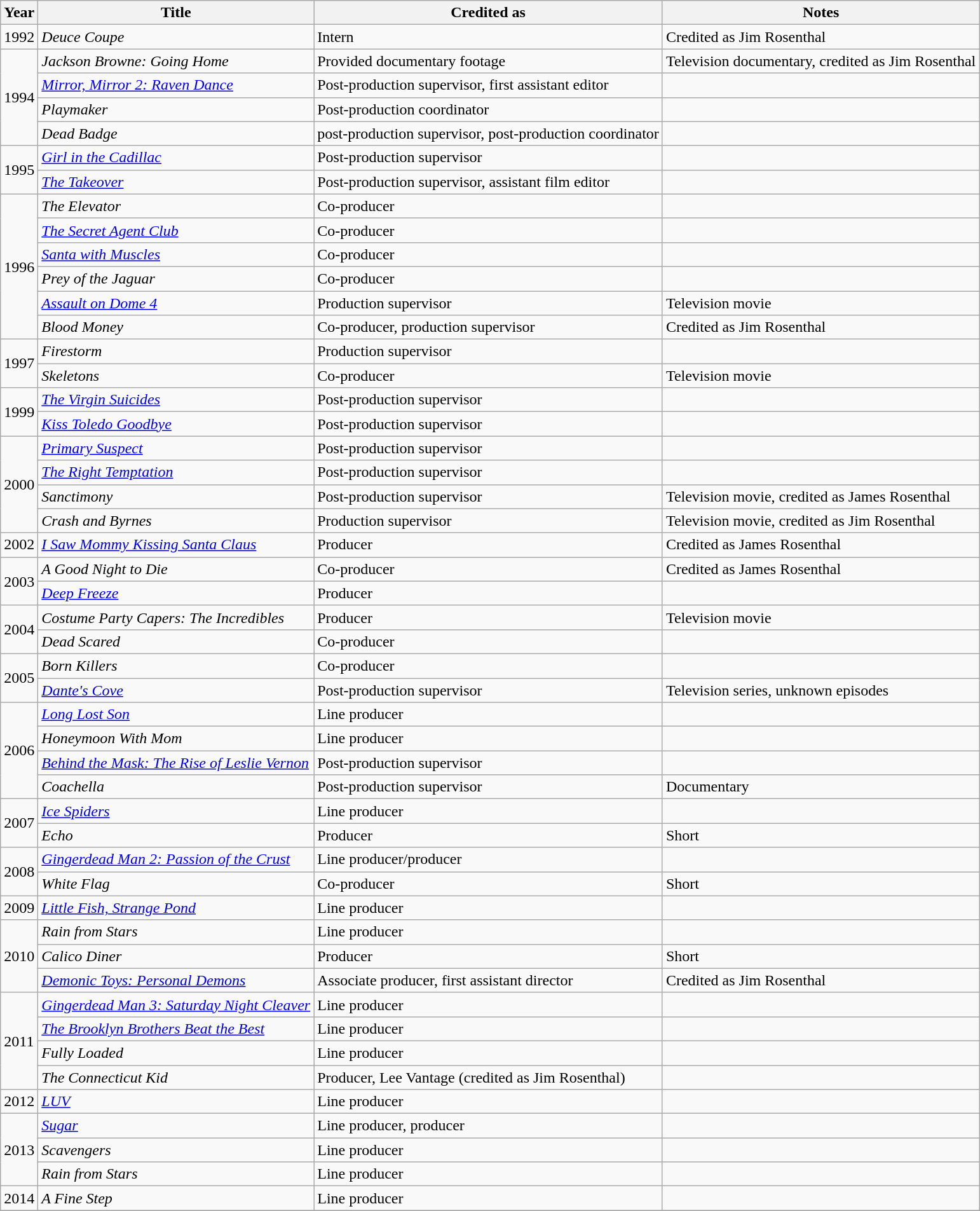<table class="wikitable sortable">
<tr>
<th>Year</th>
<th>Title</th>
<th>Credited as</th>
<th class="unsortable">Notes</th>
</tr>
<tr>
<td>1992</td>
<td><em>Deuce Coupe</em></td>
<td>Intern</td>
<td>Credited as Jim Rosenthal</td>
</tr>
<tr>
<td rowspan="4">1994</td>
<td><em>Jackson Browne: Going Home</em></td>
<td>Provided documentary footage</td>
<td>Television documentary, credited as Jim Rosenthal</td>
</tr>
<tr>
<td><em><a href='#'>Mirror, Mirror 2: Raven Dance</a></em></td>
<td>Post-production supervisor, first assistant editor</td>
<td></td>
</tr>
<tr>
<td><em>Playmaker</em></td>
<td>Post-production coordinator</td>
<td></td>
</tr>
<tr>
<td><em>Dead Badge</em></td>
<td>post-production supervisor, post-production coordinator</td>
<td></td>
</tr>
<tr>
<td rowspan="2">1995</td>
<td><em><a href='#'>Girl in the Cadillac</a></em></td>
<td>Post-production supervisor</td>
<td></td>
</tr>
<tr>
<td><em><a href='#'>The Takeover</a></em></td>
<td>Post-production supervisor, assistant film editor</td>
<td></td>
</tr>
<tr>
<td rowspan="6">1996</td>
<td><em>The Elevator</em></td>
<td>Co-producer</td>
<td></td>
</tr>
<tr>
<td><em><a href='#'>The Secret Agent Club</a></em></td>
<td>Co-producer</td>
<td></td>
</tr>
<tr>
<td><em><a href='#'>Santa with Muscles</a></em></td>
<td>Co-producer</td>
<td></td>
</tr>
<tr>
<td><em>Prey of the Jaguar</em></td>
<td>Co-producer</td>
<td></td>
</tr>
<tr>
<td><em><a href='#'>Assault on Dome 4</a></em></td>
<td>Production supervisor</td>
<td>Television movie</td>
</tr>
<tr>
<td><em>Blood Money</em></td>
<td>Co-producer, production supervisor</td>
<td>Credited as Jim Rosenthal</td>
</tr>
<tr>
<td rowspan="2">1997</td>
<td><em>Firestorm</em></td>
<td>Production supervisor</td>
<td></td>
</tr>
<tr>
<td><em>Skeletons</em></td>
<td>Co-producer</td>
<td>Television movie</td>
</tr>
<tr>
<td rowspan="2">1999</td>
<td><em><a href='#'>The Virgin Suicides</a></em></td>
<td>Post-production supervisor</td>
<td></td>
</tr>
<tr>
<td><em><a href='#'>Kiss Toledo Goodbye</a></em></td>
<td>Post-production supervisor</td>
<td></td>
</tr>
<tr>
<td rowspan="4">2000</td>
<td><em><a href='#'>Primary Suspect</a></em></td>
<td>Post-production supervisor</td>
<td></td>
</tr>
<tr>
<td><em><a href='#'>The Right Temptation</a></em></td>
<td>Post-production supervisor</td>
<td></td>
</tr>
<tr>
<td><em>Sanctimony</em></td>
<td>Post-production supervisor</td>
<td>Television movie, credited as James Rosenthal</td>
</tr>
<tr>
<td><em>Crash and Byrnes</em></td>
<td>Production supervisor</td>
<td>Television movie, credited as Jim Rosenthal</td>
</tr>
<tr>
<td>2002</td>
<td><em><a href='#'>I Saw Mommy Kissing Santa Claus</a></em></td>
<td>Producer</td>
<td>Credited as James Rosenthal</td>
</tr>
<tr>
<td rowspan="2">2003</td>
<td><em>A Good Night to Die</em></td>
<td>Co-producer</td>
<td>Credited as James Rosenthal</td>
</tr>
<tr>
<td><em><a href='#'>Deep Freeze</a></em></td>
<td>Producer</td>
<td></td>
</tr>
<tr>
<td rowspan="2">2004</td>
<td><em>Costume Party Capers: The Incredibles</em></td>
<td>Producer</td>
<td>Television movie</td>
</tr>
<tr>
<td><em>Dead Scared</em></td>
<td>Co-producer</td>
<td></td>
</tr>
<tr>
<td rowspan="2">2005</td>
<td><em>Born Killers</em></td>
<td>Co-producer</td>
<td></td>
</tr>
<tr>
<td><em><a href='#'>Dante's Cove</a></em></td>
<td>Post-production supervisor</td>
<td>Television series, unknown episodes</td>
</tr>
<tr>
<td rowspan="4">2006</td>
<td><em><a href='#'>Long Lost Son</a></em></td>
<td>Line producer</td>
<td></td>
</tr>
<tr>
<td><em>Honeymoon With Mom</em></td>
<td>Line producer</td>
<td></td>
</tr>
<tr>
<td><em><a href='#'>Behind the Mask: The Rise of Leslie Vernon</a></em></td>
<td>Post-production supervisor</td>
<td></td>
</tr>
<tr>
<td><em>Coachella</em></td>
<td>Post-production supervisor</td>
<td>Documentary</td>
</tr>
<tr>
<td rowspan="2">2007</td>
<td><em><a href='#'>Ice Spiders</a></em></td>
<td>Line producer</td>
<td></td>
</tr>
<tr>
<td><em>Echo</em></td>
<td>Producer</td>
<td>Short</td>
</tr>
<tr>
<td rowspan="2">2008</td>
<td><em><a href='#'>Gingerdead Man 2: Passion of the Crust</a></em></td>
<td>Line producer/producer</td>
<td></td>
</tr>
<tr>
<td><em>White Flag</em></td>
<td>Co-producer</td>
<td>Short</td>
</tr>
<tr>
<td>2009</td>
<td><em><a href='#'>Little Fish, Strange Pond</a></em></td>
<td>Line producer</td>
<td></td>
</tr>
<tr>
<td rowspan="3">2010</td>
<td><em>Rain from Stars</em></td>
<td>Line producer</td>
<td></td>
</tr>
<tr>
<td><em>Calico Diner</em></td>
<td>Producer</td>
<td>Short</td>
</tr>
<tr>
<td><em><a href='#'>Demonic Toys: Personal Demons</a></em></td>
<td>Associate producer, first assistant director</td>
<td>Credited as Jim Rosenthal</td>
</tr>
<tr>
<td rowspan="4">2011</td>
<td><em><a href='#'>Gingerdead Man 3: Saturday Night Cleaver</a></em></td>
<td>Line producer</td>
<td></td>
</tr>
<tr>
<td><em><a href='#'>The Brooklyn Brothers Beat the Best</a></em></td>
<td>Line producer</td>
<td></td>
</tr>
<tr>
<td><em>Fully Loaded</em></td>
<td>Line producer</td>
<td></td>
</tr>
<tr>
<td><em>The Connecticut Kid</em></td>
<td>Producer, Lee Vantage (credited as Jim Rosenthal)</td>
<td></td>
</tr>
<tr>
<td>2012</td>
<td><em><a href='#'>LUV</a></em></td>
<td>Line producer</td>
<td></td>
</tr>
<tr>
<td rowspan="3">2013</td>
<td><em><a href='#'>Sugar</a></em></td>
<td>Line producer, producer</td>
<td></td>
</tr>
<tr>
<td><em>Scavengers</em></td>
<td>Line producer</td>
<td></td>
</tr>
<tr>
<td><em>Rain from Stars</em></td>
<td>Line producer</td>
<td></td>
</tr>
<tr>
<td>2014</td>
<td><em>A Fine Step</em></td>
<td>Line producer</td>
<td></td>
</tr>
<tr>
</tr>
</table>
